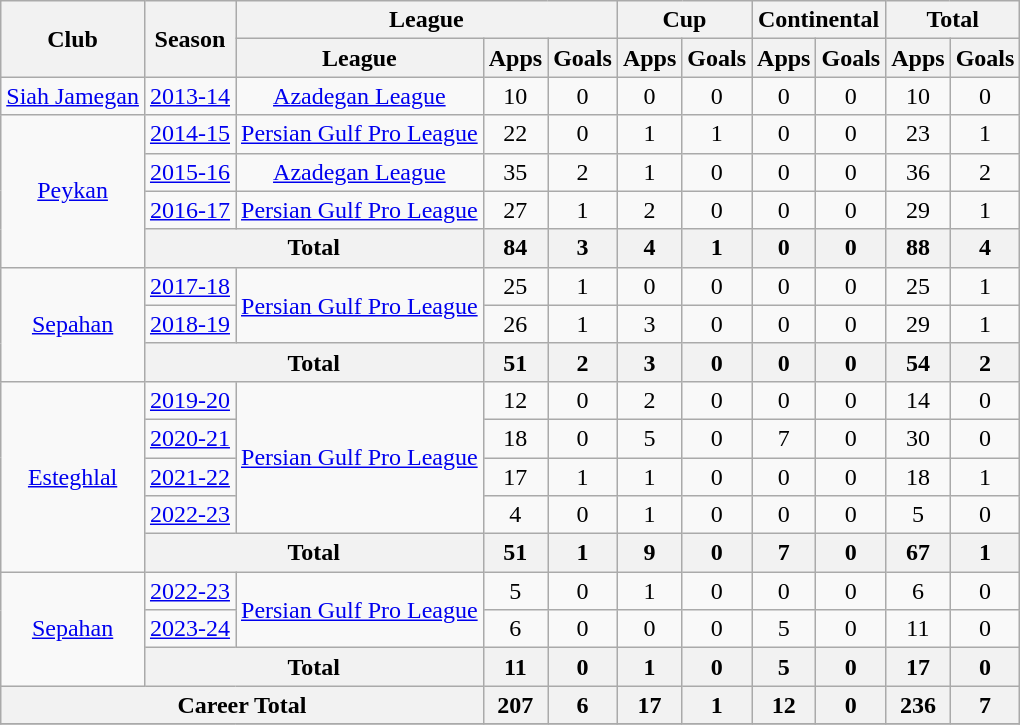<table class="wikitable"style="text-align:center;">
<tr>
<th rowspan=2>Club</th>
<th rowspan=2>Season</th>
<th colspan=3>League</th>
<th colspan=2>Cup</th>
<th colspan=2>Continental</th>
<th colspan=2>Total</th>
</tr>
<tr>
<th>League</th>
<th>Apps</th>
<th>Goals</th>
<th>Apps</th>
<th>Goals</th>
<th>Apps</th>
<th>Goals</th>
<th>Apps</th>
<th>Goals</th>
</tr>
<tr>
<td><a href='#'>Siah Jamegan</a></td>
<td><a href='#'>2013-14</a></td>
<td><a href='#'>Azadegan League</a></td>
<td>10</td>
<td>0</td>
<td>0</td>
<td>0</td>
<td>0</td>
<td>0</td>
<td>10</td>
<td>0</td>
</tr>
<tr>
<td rowspan="4"><a href='#'>Peykan</a></td>
<td><a href='#'>2014-15</a></td>
<td><a href='#'>Persian Gulf Pro League</a></td>
<td>22</td>
<td>0</td>
<td>1</td>
<td>1</td>
<td>0</td>
<td>0</td>
<td>23</td>
<td>1</td>
</tr>
<tr>
<td><a href='#'>2015-16</a></td>
<td><a href='#'>Azadegan League</a></td>
<td>35</td>
<td>2</td>
<td>1</td>
<td>0</td>
<td>0</td>
<td>0</td>
<td>36</td>
<td>2</td>
</tr>
<tr>
<td><a href='#'>2016-17</a></td>
<td><a href='#'>Persian Gulf Pro League</a></td>
<td>27</td>
<td>1</td>
<td>2</td>
<td>0</td>
<td>0</td>
<td>0</td>
<td>29</td>
<td>1</td>
</tr>
<tr>
<th Colspan=2>Total</th>
<th>84</th>
<th>3</th>
<th>4</th>
<th>1</th>
<th>0</th>
<th>0</th>
<th>88</th>
<th>4</th>
</tr>
<tr>
<td rowspan="3"><a href='#'>Sepahan</a></td>
<td><a href='#'>2017-18</a></td>
<td rowspan="2"><a href='#'>Persian Gulf Pro League</a></td>
<td>25</td>
<td>1</td>
<td>0</td>
<td>0</td>
<td>0</td>
<td>0</td>
<td>25</td>
<td>1</td>
</tr>
<tr>
<td><a href='#'>2018-19</a></td>
<td>26</td>
<td>1</td>
<td>3</td>
<td>0</td>
<td>0</td>
<td>0</td>
<td>29</td>
<td>1</td>
</tr>
<tr>
<th colspan=2>Total</th>
<th>51</th>
<th>2</th>
<th>3</th>
<th>0</th>
<th>0</th>
<th>0</th>
<th>54</th>
<th>2</th>
</tr>
<tr>
<td rowspan="5"><a href='#'>Esteghlal</a></td>
<td><a href='#'>2019-20</a></td>
<td rowspan="4"><a href='#'>Persian Gulf Pro League</a></td>
<td>12</td>
<td>0</td>
<td>2</td>
<td>0</td>
<td>0</td>
<td>0</td>
<td>14</td>
<td>0</td>
</tr>
<tr>
<td><a href='#'>2020-21</a></td>
<td>18</td>
<td>0</td>
<td>5</td>
<td>0</td>
<td>7</td>
<td>0</td>
<td>30</td>
<td>0</td>
</tr>
<tr>
<td><a href='#'>2021-22</a></td>
<td>17</td>
<td>1</td>
<td>1</td>
<td>0</td>
<td>0</td>
<td>0</td>
<td>18</td>
<td>1</td>
</tr>
<tr>
<td><a href='#'>2022-23</a></td>
<td>4</td>
<td>0</td>
<td>1</td>
<td>0</td>
<td>0</td>
<td>0</td>
<td>5</td>
<td>0</td>
</tr>
<tr>
<th colspan=2>Total</th>
<th>51</th>
<th>1</th>
<th>9</th>
<th>0</th>
<th>7</th>
<th>0</th>
<th>67</th>
<th>1</th>
</tr>
<tr>
<td rowspan="3"><a href='#'>Sepahan</a></td>
<td><a href='#'>2022-23</a></td>
<td rowspan="2"><a href='#'>Persian Gulf Pro League</a></td>
<td>5</td>
<td>0</td>
<td>1</td>
<td>0</td>
<td>0</td>
<td>0</td>
<td>6</td>
<td>0</td>
</tr>
<tr>
<td><a href='#'>2023-24</a></td>
<td>6</td>
<td>0</td>
<td>0</td>
<td>0</td>
<td>5</td>
<td>0</td>
<td>11</td>
<td>0</td>
</tr>
<tr>
<th colspan=2>Total</th>
<th>11</th>
<th>0</th>
<th>1</th>
<th>0</th>
<th>5</th>
<th>0</th>
<th>17</th>
<th>0</th>
</tr>
<tr>
<th colspan=3>Career Total</th>
<th>207</th>
<th>6</th>
<th>17</th>
<th>1</th>
<th>12</th>
<th>0</th>
<th>236</th>
<th>7</th>
</tr>
<tr>
</tr>
</table>
